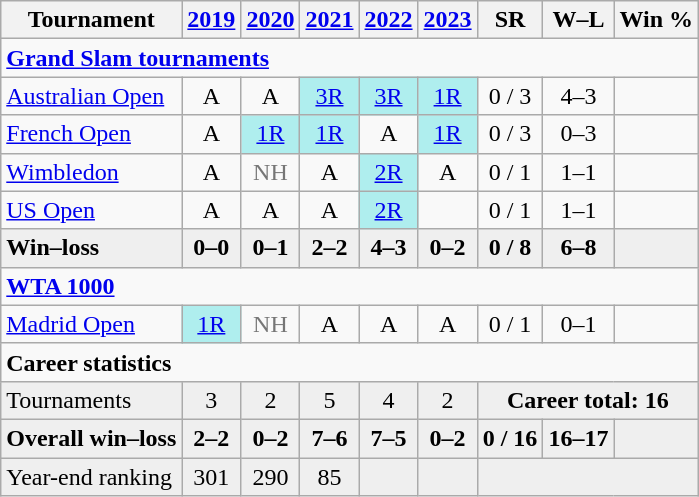<table class=wikitable style=text-align:center>
<tr>
<th>Tournament</th>
<th><a href='#'>2019</a></th>
<th><a href='#'>2020</a></th>
<th><a href='#'>2021</a></th>
<th><a href='#'>2022</a></th>
<th><a href='#'>2023</a></th>
<th>SR</th>
<th>W–L</th>
<th>Win %</th>
</tr>
<tr>
<td colspan="9" align="left"><strong><a href='#'>Grand Slam tournaments</a></strong></td>
</tr>
<tr>
<td align=left><a href='#'>Australian Open</a></td>
<td>A</td>
<td>A</td>
<td bgcolor="afeeee"><a href='#'>3R</a></td>
<td bgcolor="afeeee"><a href='#'>3R</a></td>
<td bgcolor="afeeee"><a href='#'>1R</a></td>
<td>0 / 3</td>
<td>4–3</td>
<td></td>
</tr>
<tr>
<td align=left><a href='#'>French Open</a></td>
<td>A</td>
<td bgcolor="afeeee"><a href='#'>1R</a></td>
<td bgcolor=afeeee><a href='#'>1R</a></td>
<td>A</td>
<td bgcolor=afeeee><a href='#'>1R</a></td>
<td>0 / 3</td>
<td>0–3</td>
<td></td>
</tr>
<tr>
<td align=left><a href='#'>Wimbledon</a></td>
<td>A</td>
<td style=color:#767676>NH</td>
<td>A</td>
<td bgcolor=afeeee><a href='#'>2R</a></td>
<td>A</td>
<td>0 / 1</td>
<td>1–1</td>
<td></td>
</tr>
<tr>
<td align=left><a href='#'>US Open</a></td>
<td>A</td>
<td>A</td>
<td>A</td>
<td bgcolor=afeeee><a href='#'>2R</a></td>
<td></td>
<td>0 / 1</td>
<td>1–1</td>
<td></td>
</tr>
<tr style=background:#efefef;font-weight:bold>
<td align=left>Win–loss</td>
<td>0–0</td>
<td>0–1</td>
<td>2–2</td>
<td>4–3</td>
<td>0–2</td>
<td>0 / 8</td>
<td>6–8</td>
<td></td>
</tr>
<tr>
<td colspan="9" align="left"><strong><a href='#'>WTA 1000</a></strong></td>
</tr>
<tr>
<td align="left"><a href='#'>Madrid Open</a></td>
<td bgcolor=afeeee><a href='#'>1R</a></td>
<td style="color:#767676">NH</td>
<td>A</td>
<td>A</td>
<td>A</td>
<td>0 / 1</td>
<td>0–1</td>
<td></td>
</tr>
<tr>
<td colspan="9" align="left"><strong>Career statistics</strong></td>
</tr>
<tr style="background:#efefef">
<td align="left">Tournaments</td>
<td>3</td>
<td>2</td>
<td>5</td>
<td>4</td>
<td>2</td>
<td colspan="3"><strong>Career total: 16</strong></td>
</tr>
<tr style="background:#efefef;font-weight:bold">
<td align="left">Overall win–loss</td>
<td>2–2</td>
<td>0–2</td>
<td>7–6</td>
<td>7–5</td>
<td>0–2</td>
<td>0 / 16</td>
<td>16–17</td>
<td></td>
</tr>
<tr style="background:#efefef">
<td align="left">Year-end ranking</td>
<td>301</td>
<td>290</td>
<td>85</td>
<td></td>
<td></td>
<td colspan="3"></td>
</tr>
</table>
